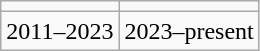<table class="wikitable" style="text-align:center">
<tr>
<td></td>
<td></td>
</tr>
<tr>
<td>2011–2023</td>
<td>2023–present</td>
</tr>
</table>
